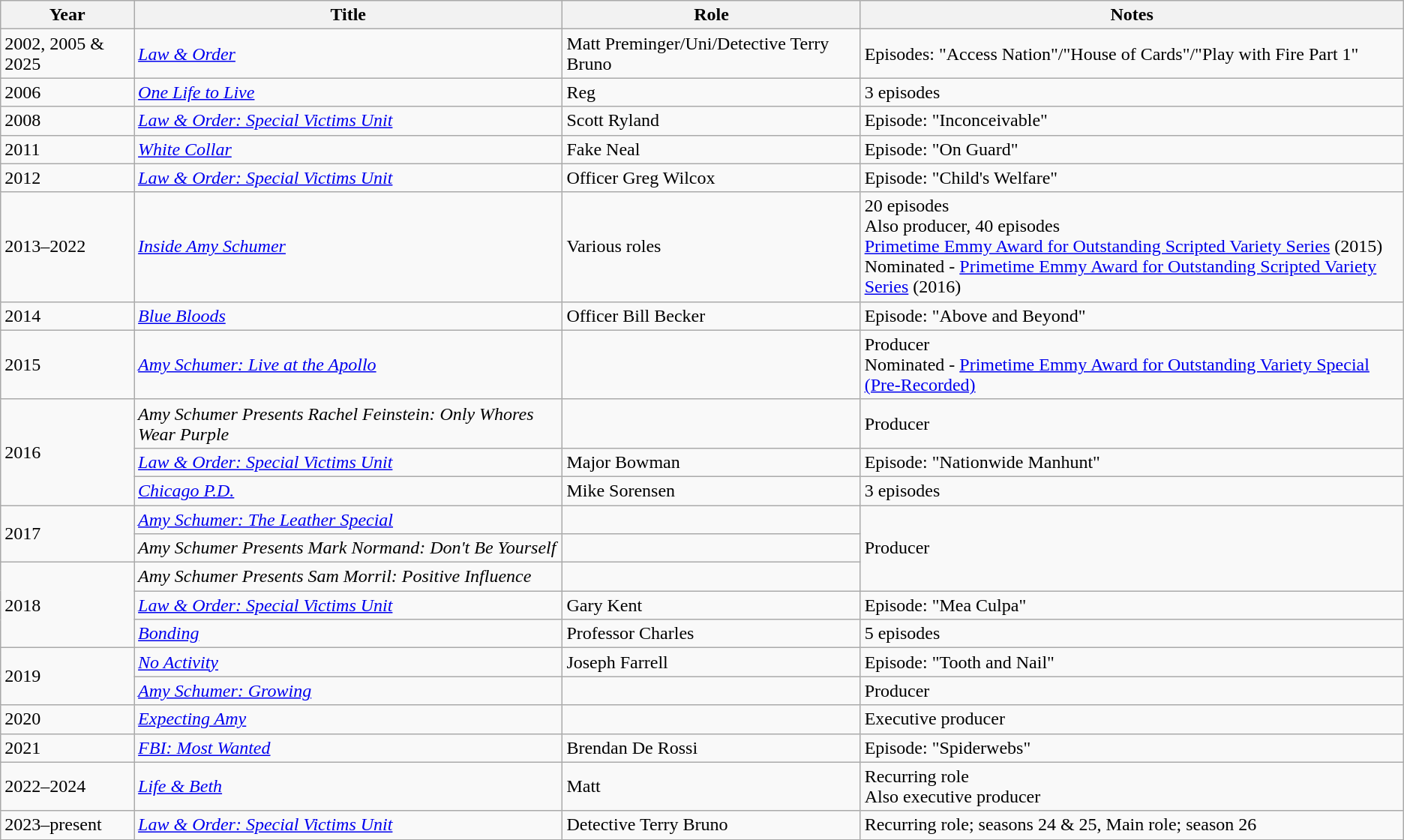<table class="wikitable sortable">
<tr>
<th>Year</th>
<th>Title</th>
<th>Role</th>
<th class="unsortable">Notes</th>
</tr>
<tr>
<td>2002, 2005 & 2025</td>
<td><em><a href='#'>Law & Order</a></em></td>
<td>Matt Preminger/Uni/Detective Terry Bruno</td>
<td>Episodes: "Access Nation"/"House of Cards"/"Play with Fire Part 1"</td>
</tr>
<tr>
<td>2006</td>
<td><em><a href='#'>One Life to Live</a></em></td>
<td>Reg</td>
<td>3 episodes</td>
</tr>
<tr>
<td>2008</td>
<td><em><a href='#'>Law & Order: Special Victims Unit</a></em></td>
<td>Scott Ryland</td>
<td>Episode: "Inconceivable"</td>
</tr>
<tr>
<td>2011</td>
<td><em><a href='#'>White Collar</a></em></td>
<td>Fake Neal</td>
<td>Episode: "On Guard"</td>
</tr>
<tr>
<td>2012</td>
<td><em><a href='#'>Law & Order: Special Victims Unit</a></em></td>
<td>Officer Greg Wilcox</td>
<td>Episode: "Child's Welfare"</td>
</tr>
<tr>
<td>2013–2022</td>
<td><em><a href='#'>Inside Amy Schumer</a></em></td>
<td>Various roles</td>
<td>20 episodes<br>Also producer, 40 episodes<br><a href='#'>Primetime Emmy Award for Outstanding Scripted Variety Series</a> (2015)<br>Nominated  - <a href='#'>Primetime Emmy Award for Outstanding Scripted Variety Series</a> (2016)</td>
</tr>
<tr>
<td>2014</td>
<td><em><a href='#'>Blue Bloods</a></em></td>
<td>Officer Bill Becker</td>
<td>Episode: "Above and Beyond"</td>
</tr>
<tr>
<td>2015</td>
<td><em><a href='#'>Amy Schumer: Live at the Apollo</a></em></td>
<td></td>
<td>Producer<br>Nominated - <a href='#'>Primetime Emmy Award for Outstanding Variety Special (Pre-Recorded)</a></td>
</tr>
<tr>
<td rowspan=3>2016</td>
<td><em>Amy Schumer Presents Rachel Feinstein: Only Whores Wear Purple</em></td>
<td></td>
<td>Producer</td>
</tr>
<tr>
<td><em><a href='#'>Law & Order: Special Victims Unit</a></em></td>
<td>Major Bowman</td>
<td>Episode: "Nationwide Manhunt"</td>
</tr>
<tr>
<td><em><a href='#'>Chicago P.D.</a></em></td>
<td>Mike Sorensen</td>
<td>3 episodes</td>
</tr>
<tr>
<td rowspan=2>2017</td>
<td><em><a href='#'>Amy Schumer: The Leather Special</a></em></td>
<td></td>
<td rowspan=3>Producer</td>
</tr>
<tr>
<td><em>Amy Schumer Presents Mark Normand: Don't Be Yourself</em></td>
<td></td>
</tr>
<tr>
<td rowspan=3>2018</td>
<td><em>Amy Schumer Presents Sam Morril: Positive Influence</em></td>
<td></td>
</tr>
<tr>
<td><em><a href='#'>Law & Order: Special Victims Unit</a></em></td>
<td>Gary Kent</td>
<td>Episode: "Mea Culpa"</td>
</tr>
<tr>
<td><em><a href='#'>Bonding</a></em></td>
<td>Professor Charles</td>
<td>5 episodes</td>
</tr>
<tr>
<td rowspan=2>2019</td>
<td><em><a href='#'>No Activity</a></em></td>
<td>Joseph Farrell</td>
<td>Episode: "Tooth and Nail"</td>
</tr>
<tr>
<td><em><a href='#'>Amy Schumer: Growing</a></em></td>
<td></td>
<td>Producer</td>
</tr>
<tr>
<td>2020</td>
<td><em><a href='#'>Expecting Amy</a></em></td>
<td></td>
<td>Executive producer</td>
</tr>
<tr>
<td>2021</td>
<td><em><a href='#'>FBI: Most Wanted</a></em></td>
<td>Brendan De Rossi</td>
<td>Episode: "Spiderwebs"</td>
</tr>
<tr>
<td>2022–2024</td>
<td><em><a href='#'>Life & Beth</a></em></td>
<td>Matt</td>
<td>Recurring role<br>Also executive producer</td>
</tr>
<tr>
<td>2023–present</td>
<td><em><a href='#'>Law & Order: Special Victims Unit</a></em></td>
<td>Detective Terry Bruno</td>
<td>Recurring role; seasons 24 & 25, Main role; season 26</td>
</tr>
</table>
